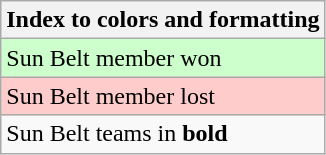<table class="wikitable">
<tr>
<th>Index to colors and formatting</th>
</tr>
<tr style="background:#cfc;">
<td>Sun Belt member won</td>
</tr>
<tr style="background:#fcc;">
<td>Sun Belt member lost</td>
</tr>
<tr>
<td>Sun Belt teams in <strong>bold</strong></td>
</tr>
</table>
